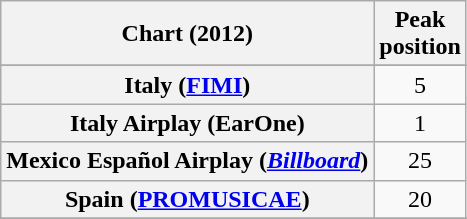<table class="wikitable sortable plainrowheaders">
<tr>
<th>Chart (2012)</th>
<th>Peak<br>position</th>
</tr>
<tr>
</tr>
<tr>
</tr>
<tr>
</tr>
<tr>
</tr>
<tr>
<th scope="row">Italy (<a href='#'>FIMI</a>)</th>
<td style="text-align:center;">5</td>
</tr>
<tr>
<th scope="row">Italy Airplay (EarOne)</th>
<td style="text-align:center;">1</td>
</tr>
<tr>
<th scope="row">Mexico Español Airplay (<em><a href='#'>Billboard</a></em>)</th>
<td style="text-align:center;">25</td>
</tr>
<tr>
<th scope="row">Spain (<a href='#'>PROMUSICAE</a>)</th>
<td style="text-align:center;">20</td>
</tr>
<tr>
</tr>
<tr>
</tr>
</table>
